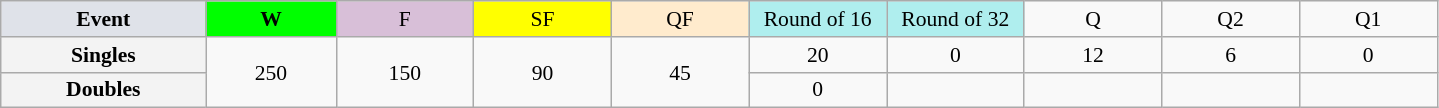<table class=wikitable style=font-size:90%;text-align:center>
<tr>
<td style="width:130px; background:#dfe2e9;"><strong>Event</strong></td>
<td style="width:80px; background:lime;"><strong>W</strong></td>
<td style="width:85px; background:thistle;">F</td>
<td style="width:85px; background:#ff0;">SF</td>
<td style="width:85px; background:#ffebcd;">QF</td>
<td style="width:85px; background:#afeeee;">Round of 16</td>
<td style="width:85px; background:#afeeee;">Round of 32</td>
<td width=85>Q</td>
<td width=85>Q2</td>
<td width=85>Q1</td>
</tr>
<tr>
<th style="background:#f3f3f3;">Singles</th>
<td rowspan=2>250</td>
<td rowspan=2>150</td>
<td rowspan=2>90</td>
<td rowspan=2>45</td>
<td>20</td>
<td>0</td>
<td>12</td>
<td>6</td>
<td>0</td>
</tr>
<tr>
<th style="background:#f3f3f3;">Doubles</th>
<td>0</td>
<td></td>
<td></td>
<td></td>
<td></td>
</tr>
</table>
